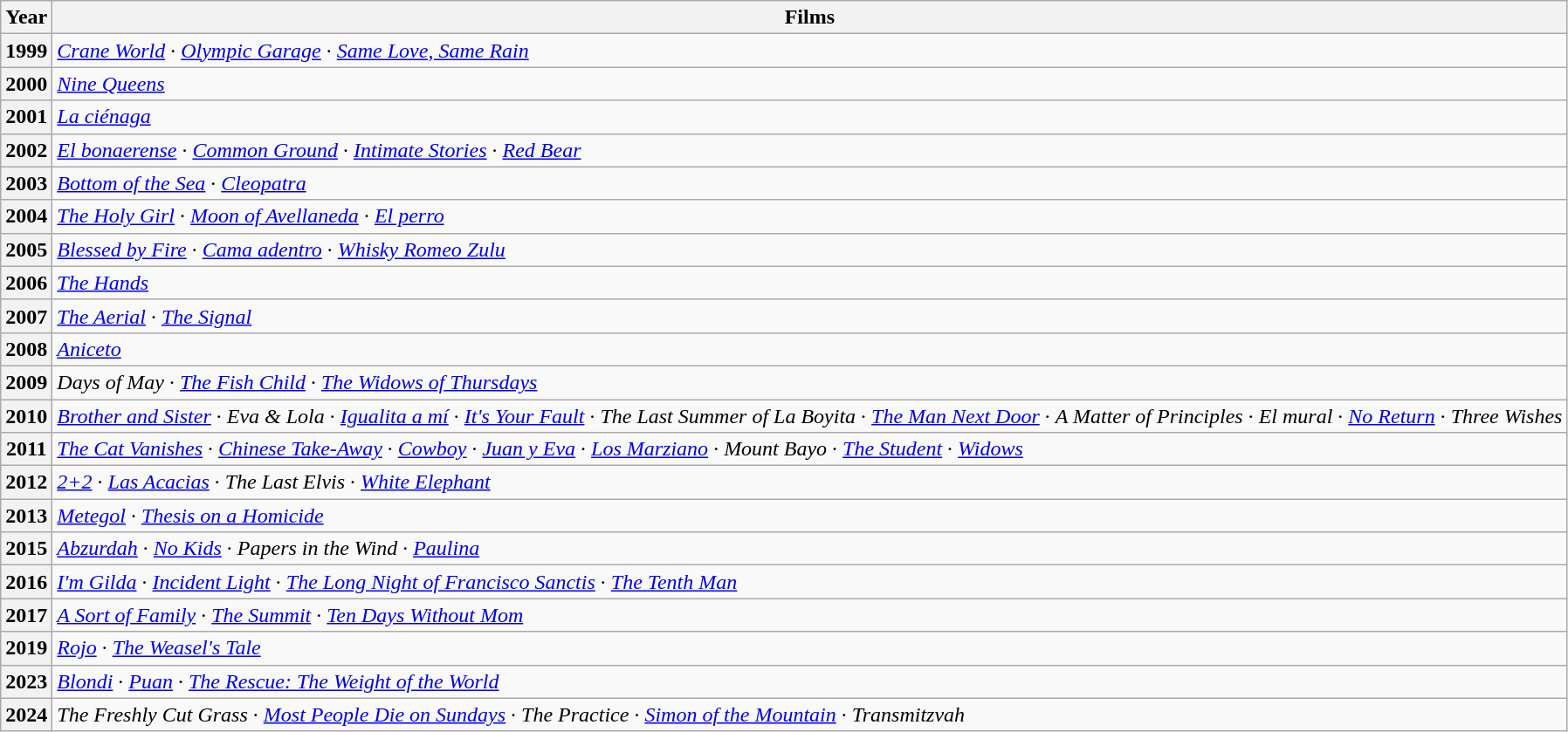<table class="wikitable">
<tr>
<th>Year</th>
<th>Films</th>
</tr>
<tr>
<th>1999</th>
<td><em><a href='#'>Crane World</a></em> · <em><a href='#'>Olympic Garage</a></em> · <em><a href='#'>Same Love, Same Rain</a></em></td>
</tr>
<tr>
<th>2000</th>
<td><em><a href='#'>Nine Queens</a></em></td>
</tr>
<tr>
<th>2001</th>
<td><em><a href='#'>La ciénaga</a></em></td>
</tr>
<tr>
<th>2002</th>
<td><em><a href='#'>El bonaerense</a></em> · <em><a href='#'>Common Ground</a></em> · <em><a href='#'>Intimate Stories</a></em> · <em><a href='#'>Red Bear</a></em></td>
</tr>
<tr>
<th>2003</th>
<td><em><a href='#'>Bottom of the Sea</a></em> · <em><a href='#'>Cleopatra</a></em></td>
</tr>
<tr>
<th>2004</th>
<td><em><a href='#'>The Holy Girl</a></em> · <em><a href='#'>Moon of Avellaneda</a></em> · <em><a href='#'>El perro</a></em></td>
</tr>
<tr>
<th>2005</th>
<td><em><a href='#'>Blessed by Fire</a></em> · <em><a href='#'>Cama adentro</a></em> · <em><a href='#'>Whisky Romeo Zulu</a></em></td>
</tr>
<tr>
<th>2006</th>
<td><em><a href='#'>The Hands</a></em></td>
</tr>
<tr>
<th>2007</th>
<td><em><a href='#'>The Aerial</a></em> · <em><a href='#'>The Signal</a></em></td>
</tr>
<tr>
<th>2008</th>
<td><em><a href='#'>Aniceto</a></em></td>
</tr>
<tr>
<th>2009</th>
<td><em>Days of May</em> · <em><a href='#'>The Fish Child</a></em> · <em><a href='#'>The Widows of Thursdays</a></em></td>
</tr>
<tr>
<th>2010</th>
<td><em><a href='#'>Brother and Sister</a></em> · <em>Eva & Lola</em> · <em><a href='#'>Igualita a mí</a></em> · <em><a href='#'>It's Your Fault</a></em> · <em>The Last Summer of La Boyita</em> · <em><a href='#'>The Man Next Door</a></em> · <em>A Matter of Principles</em> · <em>El mural</em> · <em><a href='#'>No Return</a></em> · <em>Three Wishes</em></td>
</tr>
<tr>
<th>2011</th>
<td><em><a href='#'>The Cat Vanishes</a></em> · <em><a href='#'>Chinese Take-Away</a></em> · <em><a href='#'>Cowboy</a></em> · <em><a href='#'>Juan y Eva</a></em> · <em><a href='#'>Los Marziano</a></em> · <em>Mount Bayo</em> · <em><a href='#'>The Student</a></em> · <em><a href='#'>Widows</a></em></td>
</tr>
<tr>
<th>2012</th>
<td><em><a href='#'>2+2</a></em> · <em><a href='#'>Las Acacias</a></em> · <em>The Last Elvis</em> · <em><a href='#'>White Elephant</a></em></td>
</tr>
<tr>
<th>2013</th>
<td><em><a href='#'>Metegol</a></em> · <em><a href='#'>Thesis on a Homicide</a></em></td>
</tr>
<tr>
<th>2015</th>
<td><em><a href='#'>Abzurdah</a></em> · <em><a href='#'>No Kids</a></em> · <em>Papers in the Wind</em> · <em><a href='#'>Paulina</a></em></td>
</tr>
<tr>
<th>2016</th>
<td><em><a href='#'>I'm Gilda</a></em> · <em><a href='#'>Incident Light</a></em> · <em><a href='#'>The Long Night of Francisco Sanctis</a></em> · <em><a href='#'>The Tenth Man</a></em></td>
</tr>
<tr>
<th>2017</th>
<td><em><a href='#'>A Sort of Family</a></em> · <em><a href='#'>The Summit</a></em> · <em><a href='#'>Ten Days Without Mom</a></em></td>
</tr>
<tr>
<th>2019</th>
<td><em><a href='#'>Rojo</a></em> · <em><a href='#'>The Weasel's Tale</a></em></td>
</tr>
<tr>
<th>2023</th>
<td><em><a href='#'>Blondi</a></em> · <em><a href='#'>Puan</a></em> · <em><a href='#'>The Rescue: The Weight of the World</a></em></td>
</tr>
<tr>
<th>2024</th>
<td><em>The Freshly Cut Grass</em> · <em><a href='#'>Most People Die on Sundays</a></em> · <em>The Practice</em> · <em><a href='#'>Simon of the Mountain</a></em> · <em>Transmitzvah</em></td>
</tr>
</table>
